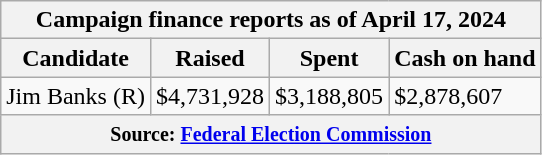<table class="wikitable sortable">
<tr>
<th colspan=4>Campaign finance reports as of April 17, 2024</th>
</tr>
<tr style="text-align:center;">
<th>Candidate</th>
<th>Raised</th>
<th>Spent</th>
<th>Cash on hand</th>
</tr>
<tr>
<td>Jim Banks (R)</td>
<td>$4,731,928</td>
<td>$3,188,805</td>
<td>$2,878,607</td>
</tr>
<tr>
<th colspan="4"><small>Source: <a href='#'>Federal Election Commission</a></small></th>
</tr>
</table>
